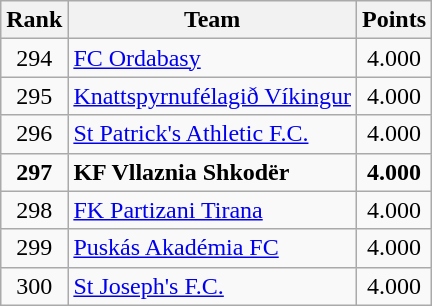<table class="wikitable" style="text-align: center;">
<tr>
<th>Rank</th>
<th>Team</th>
<th>Points</th>
</tr>
<tr>
<td>294</td>
<td align=left> <a href='#'>FC Ordabasy</a></td>
<td>4.000</td>
</tr>
<tr>
<td>295</td>
<td align=left> <a href='#'>Knattspyrnufélagið Víkingur</a></td>
<td>4.000</td>
</tr>
<tr>
<td>296</td>
<td align=left> <a href='#'>St Patrick's Athletic F.C.</a></td>
<td>4.000</td>
</tr>
<tr>
<td><strong>297</strong></td>
<td align=left> <strong>KF Vllaznia Shkodër</strong></td>
<td><strong>4.000</strong></td>
</tr>
<tr>
<td>298</td>
<td align=left> <a href='#'>FK Partizani Tirana</a></td>
<td>4.000</td>
</tr>
<tr>
<td>299</td>
<td align=left> <a href='#'>Puskás Akadémia FC</a></td>
<td>4.000</td>
</tr>
<tr>
<td>300</td>
<td align=left> <a href='#'>St Joseph's F.C.</a></td>
<td>4.000</td>
</tr>
</table>
